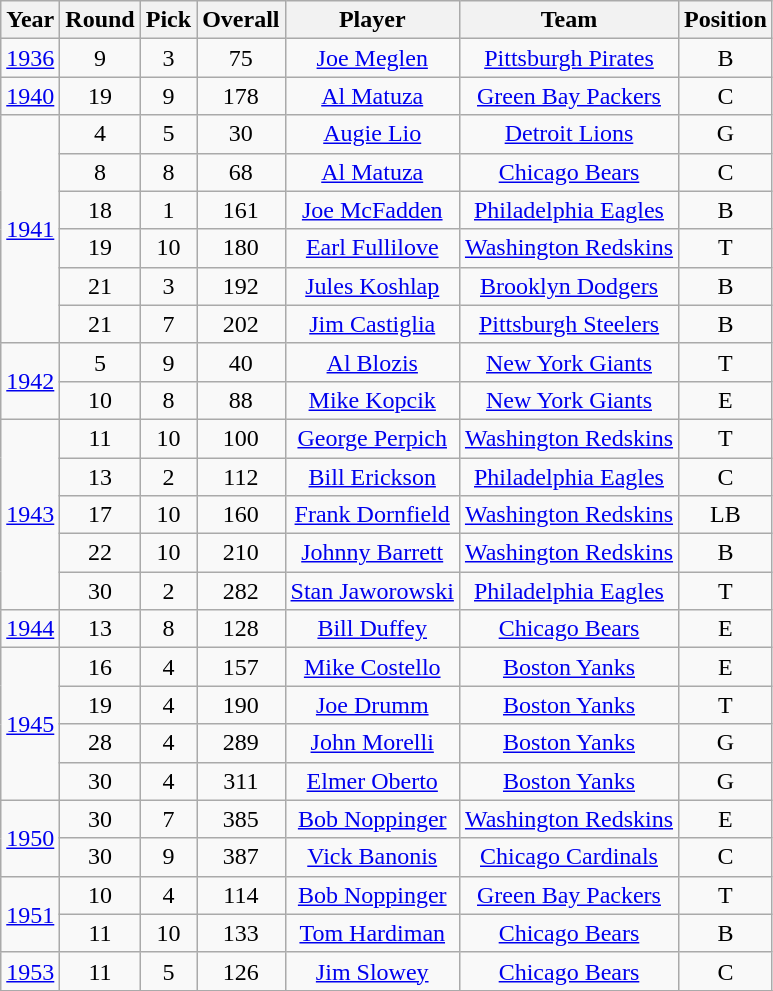<table class="wikitable sortable" style="text-align: center;">
<tr>
<th>Year</th>
<th>Round</th>
<th>Pick</th>
<th>Overall</th>
<th>Player</th>
<th>Team</th>
<th>Position</th>
</tr>
<tr>
<td><a href='#'>1936</a></td>
<td>9</td>
<td>3</td>
<td>75</td>
<td><a href='#'>Joe Meglen</a></td>
<td><a href='#'>Pittsburgh Pirates</a></td>
<td>B</td>
</tr>
<tr>
<td><a href='#'>1940</a></td>
<td>19</td>
<td>9</td>
<td>178</td>
<td><a href='#'>Al Matuza</a></td>
<td><a href='#'>Green Bay Packers</a></td>
<td>C</td>
</tr>
<tr>
<td rowspan="6"><a href='#'>1941</a></td>
<td>4</td>
<td>5</td>
<td>30</td>
<td><a href='#'>Augie Lio</a></td>
<td><a href='#'>Detroit Lions</a></td>
<td>G</td>
</tr>
<tr>
<td>8</td>
<td>8</td>
<td>68</td>
<td><a href='#'>Al Matuza</a></td>
<td><a href='#'>Chicago Bears</a></td>
<td>C</td>
</tr>
<tr>
<td>18</td>
<td>1</td>
<td>161</td>
<td><a href='#'>Joe McFadden</a></td>
<td><a href='#'>Philadelphia Eagles</a></td>
<td>B</td>
</tr>
<tr>
<td>19</td>
<td>10</td>
<td>180</td>
<td><a href='#'>Earl Fullilove</a></td>
<td><a href='#'>Washington Redskins</a></td>
<td>T</td>
</tr>
<tr>
<td>21</td>
<td>3</td>
<td>192</td>
<td><a href='#'>Jules Koshlap</a></td>
<td><a href='#'>Brooklyn Dodgers</a></td>
<td>B</td>
</tr>
<tr>
<td>21</td>
<td>7</td>
<td>202</td>
<td><a href='#'>Jim Castiglia</a></td>
<td><a href='#'>Pittsburgh Steelers</a></td>
<td>B</td>
</tr>
<tr>
<td rowspan="2"><a href='#'>1942</a></td>
<td>5</td>
<td>9</td>
<td>40</td>
<td><a href='#'>Al Blozis</a></td>
<td><a href='#'>New York Giants</a></td>
<td>T</td>
</tr>
<tr>
<td>10</td>
<td>8</td>
<td>88</td>
<td><a href='#'>Mike Kopcik</a></td>
<td><a href='#'>New York Giants</a></td>
<td>E</td>
</tr>
<tr>
<td rowspan="5"><a href='#'>1943</a></td>
<td>11</td>
<td>10</td>
<td>100</td>
<td><a href='#'>George Perpich</a></td>
<td><a href='#'>Washington Redskins</a></td>
<td>T</td>
</tr>
<tr>
<td>13</td>
<td>2</td>
<td>112</td>
<td><a href='#'>Bill Erickson</a></td>
<td><a href='#'>Philadelphia Eagles</a></td>
<td>C</td>
</tr>
<tr>
<td>17</td>
<td>10</td>
<td>160</td>
<td><a href='#'>Frank Dornfield</a></td>
<td><a href='#'>Washington Redskins</a></td>
<td>LB</td>
</tr>
<tr>
<td>22</td>
<td>10</td>
<td>210</td>
<td><a href='#'>Johnny Barrett</a></td>
<td><a href='#'>Washington Redskins</a></td>
<td>B</td>
</tr>
<tr>
<td>30</td>
<td>2</td>
<td>282</td>
<td><a href='#'>Stan Jaworowski</a></td>
<td><a href='#'>Philadelphia Eagles</a></td>
<td>T</td>
</tr>
<tr>
<td><a href='#'>1944</a></td>
<td>13</td>
<td>8</td>
<td>128</td>
<td><a href='#'>Bill Duffey</a></td>
<td><a href='#'>Chicago Bears</a></td>
<td>E</td>
</tr>
<tr>
<td rowspan="4"><a href='#'>1945</a></td>
<td>16</td>
<td>4</td>
<td>157</td>
<td><a href='#'>Mike Costello</a></td>
<td><a href='#'>Boston Yanks</a></td>
<td>E</td>
</tr>
<tr>
<td>19</td>
<td>4</td>
<td>190</td>
<td><a href='#'>Joe Drumm</a></td>
<td><a href='#'>Boston Yanks</a></td>
<td>T</td>
</tr>
<tr>
<td>28</td>
<td>4</td>
<td>289</td>
<td><a href='#'>John Morelli</a></td>
<td><a href='#'>Boston Yanks</a></td>
<td>G</td>
</tr>
<tr>
<td>30</td>
<td>4</td>
<td>311</td>
<td><a href='#'>Elmer Oberto</a></td>
<td><a href='#'>Boston Yanks</a></td>
<td>G</td>
</tr>
<tr>
<td rowspan="2"><a href='#'>1950</a></td>
<td>30</td>
<td>7</td>
<td>385</td>
<td><a href='#'>Bob Noppinger</a></td>
<td><a href='#'>Washington Redskins</a></td>
<td>E</td>
</tr>
<tr>
<td>30</td>
<td>9</td>
<td>387</td>
<td><a href='#'>Vick Banonis</a></td>
<td><a href='#'>Chicago Cardinals</a></td>
<td>C</td>
</tr>
<tr>
<td rowspan="2"><a href='#'>1951</a></td>
<td>10</td>
<td>4</td>
<td>114</td>
<td><a href='#'>Bob Noppinger</a></td>
<td><a href='#'>Green Bay Packers</a></td>
<td>T</td>
</tr>
<tr>
<td>11</td>
<td>10</td>
<td>133</td>
<td><a href='#'>Tom Hardiman</a></td>
<td><a href='#'>Chicago Bears</a></td>
<td>B</td>
</tr>
<tr>
<td><a href='#'>1953</a></td>
<td>11</td>
<td>5</td>
<td>126</td>
<td><a href='#'>Jim Slowey</a></td>
<td><a href='#'>Chicago Bears</a></td>
<td>C</td>
</tr>
<tr>
</tr>
</table>
